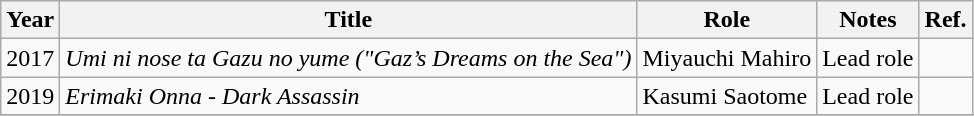<table class="wikitable">
<tr>
<th>Year</th>
<th>Title</th>
<th>Role</th>
<th>Notes</th>
<th>Ref.</th>
</tr>
<tr>
<td>2017</td>
<td><em>Umi ni nose ta Gazu no yume ("Gaz’s Dreams on the Sea")</em></td>
<td>Miyauchi Mahiro</td>
<td>Lead role</td>
<td></td>
</tr>
<tr>
<td>2019</td>
<td><em>Erimaki Onna - Dark Assassin</em></td>
<td>Kasumi Saotome</td>
<td>Lead role</td>
<td></td>
</tr>
<tr>
</tr>
</table>
